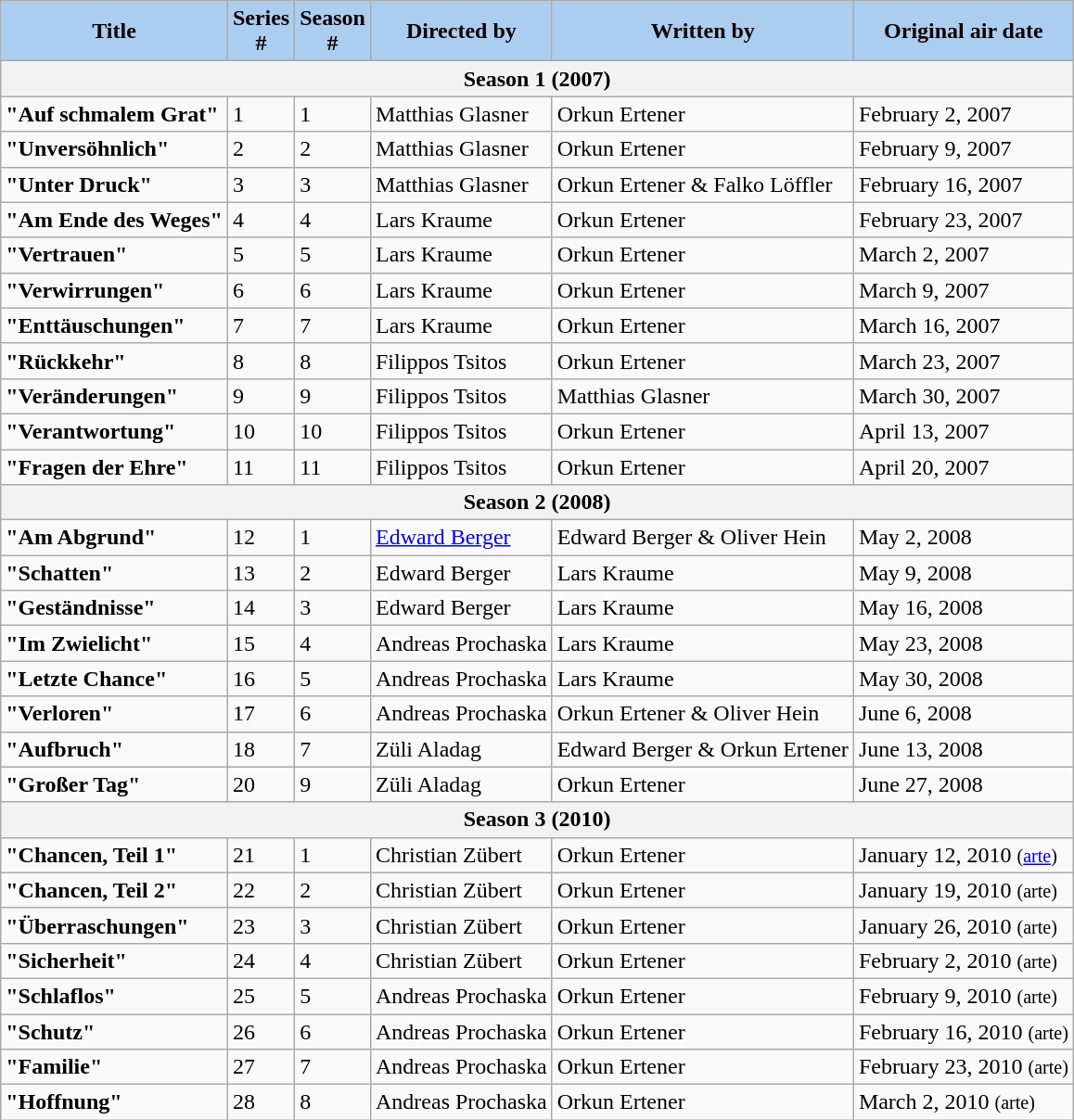<table class="wikitable collapsible collapsed">
<tr>
<th style="background:#ABCDEF; color:#100; text-align:center;">Title</th>
<th style="background:#ABCDEF; color:#100; text-align:center;">Series<br>#</th>
<th style="background:#ABCDEF; color:#100; text-align:center;">Season<br>#</th>
<th style="background:#ABCDEF; color:#100; text-align:center;">Directed by</th>
<th style="background:#ABCDEF; color:#100; text-align:center;">Written by</th>
<th style="background:#ABCDEF; color:#100; text-align:center;">Original air date</th>
</tr>
<tr>
<th colspan="6"><div>Season 1 (2007)</div></th>
</tr>
<tr>
<td><strong>"Auf schmalem Grat"</strong></td>
<td>1</td>
<td>1</td>
<td>Matthias Glasner</td>
<td>Orkun Ertener</td>
<td>February 2, 2007</td>
</tr>
<tr>
<td><strong>"Unversöhnlich"</strong></td>
<td>2</td>
<td>2</td>
<td>Matthias Glasner</td>
<td>Orkun Ertener</td>
<td>February 9, 2007</td>
</tr>
<tr>
<td><strong>"Unter Druck"</strong></td>
<td>3</td>
<td>3</td>
<td>Matthias Glasner</td>
<td>Orkun Ertener & Falko Löffler</td>
<td>February 16, 2007</td>
</tr>
<tr>
<td><strong>"Am Ende des Weges"</strong></td>
<td>4</td>
<td>4</td>
<td>Lars Kraume</td>
<td>Orkun Ertener</td>
<td>February 23, 2007</td>
</tr>
<tr>
<td><strong>"Vertrauen"</strong></td>
<td>5</td>
<td>5</td>
<td>Lars Kraume</td>
<td>Orkun Ertener</td>
<td>March 2, 2007</td>
</tr>
<tr>
<td><strong>"Verwirrungen"</strong></td>
<td>6</td>
<td>6</td>
<td>Lars Kraume</td>
<td>Orkun Ertener</td>
<td>March 9, 2007</td>
</tr>
<tr>
<td><strong>"Enttäuschungen"</strong></td>
<td>7</td>
<td>7</td>
<td>Lars Kraume</td>
<td>Orkun Ertener</td>
<td>March 16, 2007</td>
</tr>
<tr>
<td><strong>"Rückkehr"</strong></td>
<td>8</td>
<td>8</td>
<td>Filippos Tsitos</td>
<td>Orkun Ertener</td>
<td>March 23, 2007</td>
</tr>
<tr>
<td><strong>"Veränderungen"</strong></td>
<td>9</td>
<td>9</td>
<td>Filippos Tsitos</td>
<td>Matthias Glasner</td>
<td>March 30, 2007</td>
</tr>
<tr>
<td><strong>"Verantwortung"</strong></td>
<td>10</td>
<td>10</td>
<td>Filippos Tsitos</td>
<td>Orkun Ertener</td>
<td>April 13, 2007</td>
</tr>
<tr>
<td><strong>"Fragen der Ehre"</strong></td>
<td>11</td>
<td>11</td>
<td>Filippos Tsitos</td>
<td>Orkun Ertener</td>
<td>April 20, 2007</td>
</tr>
<tr>
<th colspan="6"><div>Season 2 (2008)</div></th>
</tr>
<tr>
<td><strong>"Am Abgrund"</strong></td>
<td>12</td>
<td>1</td>
<td><a href='#'>Edward Berger</a></td>
<td>Edward Berger & Oliver Hein</td>
<td>May 2, 2008</td>
</tr>
<tr>
<td><strong>"Schatten"</strong></td>
<td>13</td>
<td>2</td>
<td>Edward Berger</td>
<td>Lars Kraume</td>
<td>May 9, 2008</td>
</tr>
<tr>
<td><strong>"Geständnisse"</strong></td>
<td>14</td>
<td>3</td>
<td>Edward Berger</td>
<td>Lars Kraume</td>
<td>May 16, 2008</td>
</tr>
<tr>
<td><strong>"Im Zwielicht"</strong></td>
<td>15</td>
<td>4</td>
<td>Andreas Prochaska</td>
<td>Lars Kraume</td>
<td>May 23, 2008</td>
</tr>
<tr>
<td><strong>"Letzte Chance"</strong></td>
<td>16</td>
<td>5</td>
<td>Andreas Prochaska</td>
<td>Lars Kraume</td>
<td>May 30, 2008</td>
</tr>
<tr>
<td><strong>"Verloren"</strong></td>
<td>17</td>
<td>6</td>
<td>Andreas Prochaska</td>
<td>Orkun Ertener & Oliver Hein</td>
<td>June 6, 2008</td>
</tr>
<tr>
<td><strong>"Aufbruch"</strong></td>
<td>18</td>
<td>7</td>
<td>Züli Aladag</td>
<td>Edward Berger & Orkun Ertener</td>
<td>June 13, 2008</td>
</tr>
<tr>
<td><strong>"Großer Tag"</strong></td>
<td>20</td>
<td>9</td>
<td>Züli Aladag</td>
<td>Orkun Ertener</td>
<td>June 27, 2008</td>
</tr>
<tr>
<th colspan="6"><div>Season 3 (2010)</div></th>
</tr>
<tr>
<td><strong>"Chancen, Teil 1"</strong></td>
<td>21</td>
<td>1</td>
<td>Christian Zübert</td>
<td>Orkun Ertener</td>
<td>January 12, 2010 <small>(<a href='#'>arte</a>)</small></td>
</tr>
<tr>
<td><strong>"Chancen, Teil 2"</strong></td>
<td>22</td>
<td>2</td>
<td>Christian Zübert</td>
<td>Orkun Ertener</td>
<td>January 19, 2010 <small>(arte)</small></td>
</tr>
<tr>
<td><strong>"Überraschungen"</strong></td>
<td>23</td>
<td>3</td>
<td>Christian Zübert</td>
<td>Orkun Ertener</td>
<td>January 26, 2010 <small>(arte)</small></td>
</tr>
<tr>
<td><strong>"Sicherheit"</strong></td>
<td>24</td>
<td>4</td>
<td>Christian Zübert</td>
<td>Orkun Ertener</td>
<td>February 2, 2010 <small>(arte)</small></td>
</tr>
<tr>
<td><strong>"Schlaflos"</strong></td>
<td>25</td>
<td>5</td>
<td>Andreas Prochaska</td>
<td>Orkun Ertener</td>
<td>February 9, 2010 <small>(arte)</small></td>
</tr>
<tr>
<td><strong>"Schutz"</strong></td>
<td>26</td>
<td>6</td>
<td>Andreas Prochaska</td>
<td>Orkun Ertener</td>
<td>February 16, 2010 <small>(arte)</small></td>
</tr>
<tr>
<td><strong>"Familie"</strong></td>
<td>27</td>
<td>7</td>
<td>Andreas Prochaska</td>
<td>Orkun Ertener</td>
<td>February 23, 2010 <small>(arte)</small></td>
</tr>
<tr>
<td><strong>"Hoffnung"</strong></td>
<td>28</td>
<td>8</td>
<td>Andreas Prochaska</td>
<td>Orkun Ertener</td>
<td>March 2, 2010 <small>(arte)</small></td>
</tr>
</table>
